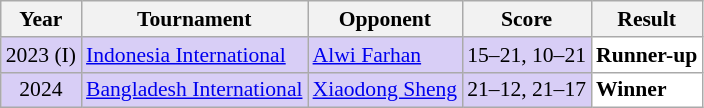<table class="sortable wikitable" style="font-size: 90%;">
<tr>
<th>Year</th>
<th>Tournament</th>
<th>Opponent</th>
<th>Score</th>
<th>Result</th>
</tr>
<tr style="background:#D8CEF6">
<td align="center">2023 (I)</td>
<td align="left"><a href='#'>Indonesia International</a></td>
<td align="left"> <a href='#'>Alwi Farhan</a></td>
<td align="left">15–21, 10–21</td>
<td style="text-align:left; background:white"> <strong>Runner-up</strong></td>
</tr>
<tr style="background:#D8CEF6">
<td align="center">2024</td>
<td align="left"><a href='#'>Bangladesh International</a></td>
<td align="left"> <a href='#'>Xiaodong Sheng</a></td>
<td align="left">21–12, 21–17</td>
<td style="text-align:left; background:white"> <strong>Winner</strong></td>
</tr>
</table>
